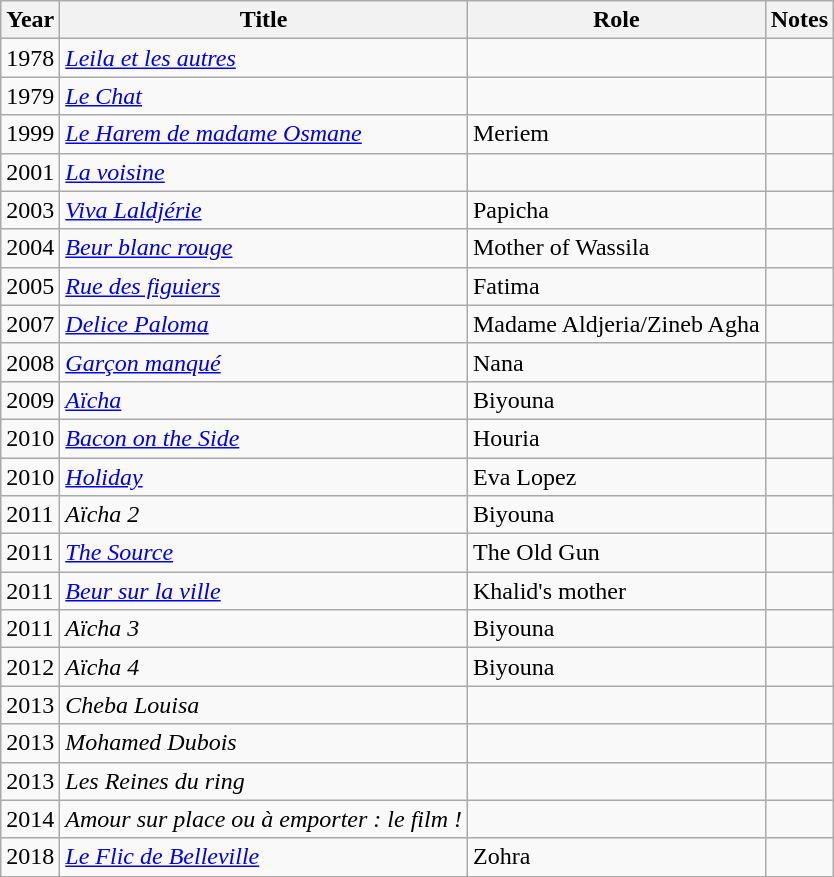<table class="wikitable">
<tr>
<th>Year</th>
<th>Title</th>
<th>Role</th>
<th>Notes</th>
</tr>
<tr>
<td>1978</td>
<td><em><a href='#'>Leila et les autres</a></em></td>
<td></td>
<td></td>
</tr>
<tr>
<td>1979</td>
<td><em><a href='#'>Le Chat</a></em></td>
<td></td>
<td></td>
</tr>
<tr>
<td>1999</td>
<td><em><a href='#'>Le Harem de madame Osmane</a></em></td>
<td>Meriem</td>
<td></td>
</tr>
<tr>
<td>2001</td>
<td><em><a href='#'>La voisine</a></em></td>
<td></td>
<td></td>
</tr>
<tr>
<td>2003</td>
<td><em><a href='#'>Viva Laldjérie</a></em></td>
<td>Papicha</td>
<td></td>
</tr>
<tr>
<td>2004</td>
<td><em><a href='#'>Beur blanc rouge</a></em></td>
<td>Mother of Wassila</td>
<td></td>
</tr>
<tr>
<td>2005</td>
<td><em><a href='#'>Rue des figuiers</a></em></td>
<td>Fatima</td>
<td></td>
</tr>
<tr>
<td>2007</td>
<td><em><a href='#'>Delice Paloma</a></em></td>
<td>Madame Aldjeria/Zineb Agha</td>
<td></td>
</tr>
<tr>
<td>2008</td>
<td><em><a href='#'>Garçon manqué</a></em></td>
<td>Nana</td>
<td></td>
</tr>
<tr>
<td>2009</td>
<td><em><a href='#'>Aïcha</a></em></td>
<td>Biyouna</td>
<td></td>
</tr>
<tr>
<td>2010</td>
<td><em><a href='#'>Bacon on the Side</a></em></td>
<td>Houria</td>
<td></td>
</tr>
<tr>
<td>2010</td>
<td><em><a href='#'>Holiday</a></em></td>
<td>Eva Lopez</td>
<td></td>
</tr>
<tr>
<td>2011</td>
<td><em>Aïcha 2</em></td>
<td>Biyouna</td>
<td></td>
</tr>
<tr>
<td>2011</td>
<td><em><a href='#'>The Source</a></em></td>
<td>The Old Gun</td>
<td></td>
</tr>
<tr>
<td>2011</td>
<td><em><a href='#'>Beur sur la ville</a></em></td>
<td>Khalid's mother</td>
<td></td>
</tr>
<tr>
<td>2011</td>
<td><em>Aïcha 3</em></td>
<td>Biyouna</td>
<td></td>
</tr>
<tr>
<td>2012</td>
<td><em>Aïcha 4</em></td>
<td>Biyouna</td>
<td></td>
</tr>
<tr>
<td>2013</td>
<td><em>Cheba Louisa</em></td>
<td></td>
<td></td>
</tr>
<tr>
<td>2013</td>
<td><em>Mohamed Dubois</em></td>
<td></td>
<td></td>
</tr>
<tr>
<td>2013</td>
<td><em>Les Reines du ring</em></td>
<td></td>
<td></td>
</tr>
<tr>
<td>2014</td>
<td><em>Amour sur place ou à emporter : le film !</em></td>
<td></td>
<td></td>
</tr>
<tr>
<td>2018</td>
<td><em><a href='#'>Le Flic de Belleville</a></em></td>
<td>Zohra</td>
<td></td>
</tr>
</table>
